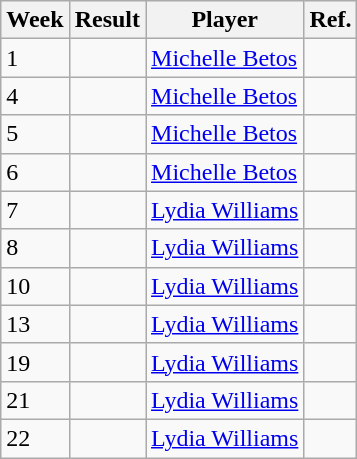<table class=wikitable>
<tr>
<th>Week</th>
<th>Result</th>
<th>Player</th>
<th>Ref.</th>
</tr>
<tr>
<td>1</td>
<td></td>
<td> <a href='#'>Michelle Betos</a></td>
<td></td>
</tr>
<tr>
<td>4</td>
<td></td>
<td> <a href='#'>Michelle Betos</a></td>
<td></td>
</tr>
<tr>
<td>5</td>
<td></td>
<td> <a href='#'>Michelle Betos</a></td>
<td></td>
</tr>
<tr>
<td>6</td>
<td></td>
<td> <a href='#'>Michelle Betos</a></td>
<td></td>
</tr>
<tr>
<td>7</td>
<td></td>
<td> <a href='#'>Lydia Williams</a></td>
<td></td>
</tr>
<tr>
<td>8</td>
<td></td>
<td> <a href='#'>Lydia Williams</a></td>
<td></td>
</tr>
<tr>
<td>10</td>
<td></td>
<td> <a href='#'>Lydia Williams</a></td>
<td></td>
</tr>
<tr>
<td>13</td>
<td></td>
<td> <a href='#'>Lydia Williams</a></td>
<td></td>
</tr>
<tr>
<td>19</td>
<td></td>
<td> <a href='#'>Lydia Williams</a></td>
<td></td>
</tr>
<tr>
<td>21</td>
<td></td>
<td> <a href='#'>Lydia Williams</a></td>
<td></td>
</tr>
<tr>
<td>22</td>
<td></td>
<td> <a href='#'>Lydia Williams</a></td>
<td></td>
</tr>
</table>
